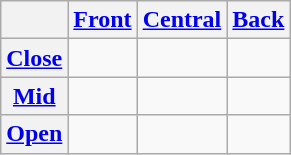<table class="wikitable" style="text-align:center;">
<tr>
<th></th>
<th><a href='#'>Front</a></th>
<th><a href='#'>Central</a></th>
<th><a href='#'>Back</a></th>
</tr>
<tr>
<th><a href='#'>Close</a></th>
<td> </td>
<td> </td>
<td> </td>
</tr>
<tr>
<th><a href='#'>Mid</a></th>
<td> </td>
<td></td>
<td> </td>
</tr>
<tr>
<th><a href='#'>Open</a></th>
<td></td>
<td> </td>
<td></td>
</tr>
</table>
